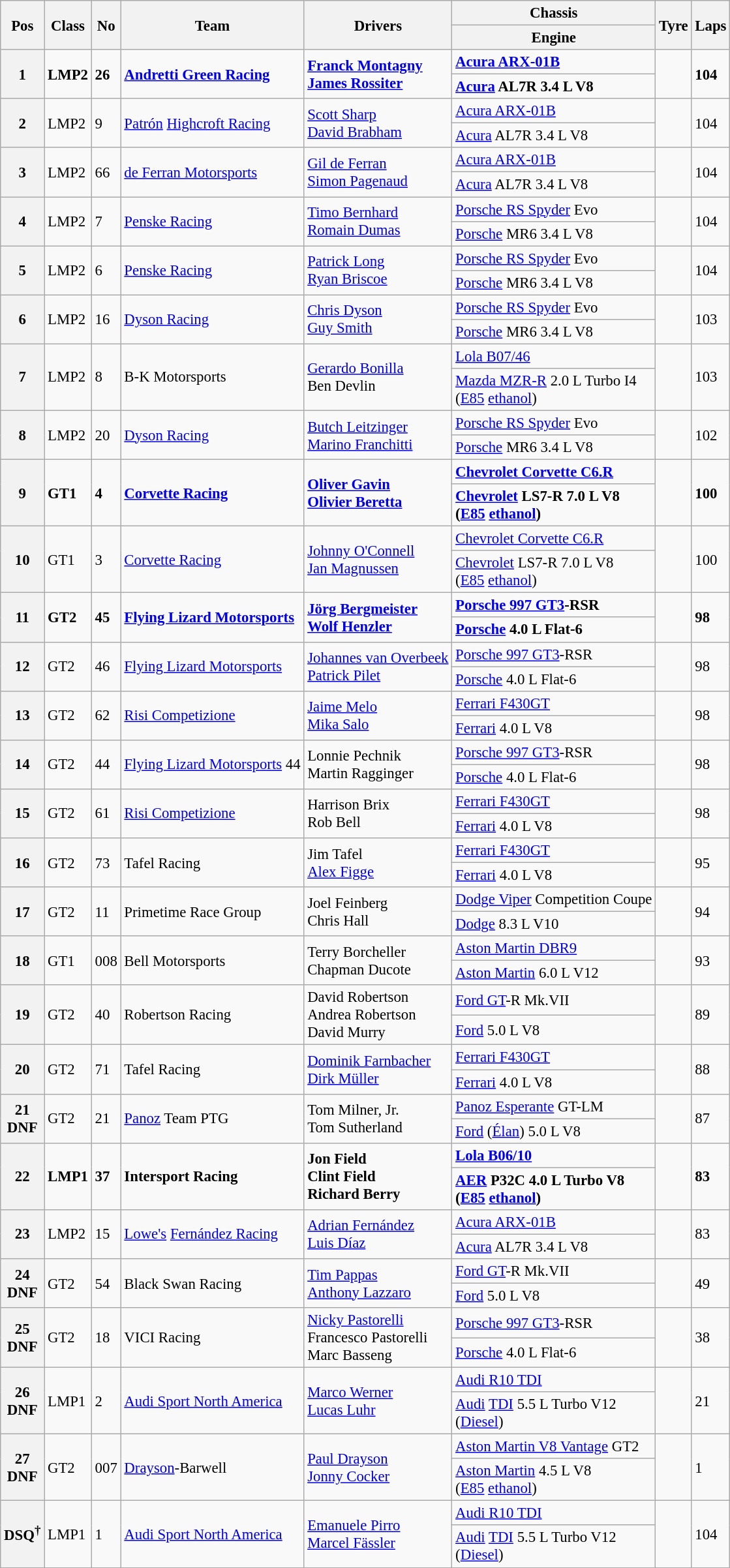<table class="wikitable" style="font-size: 95%;">
<tr>
<th rowspan=2>Pos</th>
<th rowspan=2>Class</th>
<th rowspan=2>No</th>
<th rowspan=2>Team</th>
<th rowspan=2>Drivers</th>
<th>Chassis</th>
<th rowspan=2>Tyre</th>
<th rowspan=2>Laps</th>
</tr>
<tr>
<th>Engine</th>
</tr>
<tr style="font-weight:bold">
<th rowspan=2>1</th>
<td rowspan=2>LMP2</td>
<td rowspan=2>26</td>
<td rowspan=2> <a href='#'>Andretti Green Racing</a></td>
<td rowspan=2> <a href='#'>Franck Montagny</a><br> <a href='#'>James Rossiter</a></td>
<td><a href='#'>Acura ARX-01B</a></td>
<td rowspan=2></td>
<td rowspan=2>104</td>
</tr>
<tr style="font-weight:bold">
<td><a href='#'>Acura</a> AL7R 3.4 L V8</td>
</tr>
<tr>
<th rowspan=2>2</th>
<td rowspan=2>LMP2</td>
<td rowspan=2>9</td>
<td rowspan=2> <a href='#'>Patrón</a> <a href='#'>Highcroft Racing</a></td>
<td rowspan=2> <a href='#'>Scott Sharp</a><br> <a href='#'>David Brabham</a></td>
<td><a href='#'>Acura ARX-01B</a></td>
<td rowspan=2></td>
<td rowspan=2>104</td>
</tr>
<tr>
<td><a href='#'>Acura</a> AL7R 3.4 L V8</td>
</tr>
<tr>
<th rowspan=2>3</th>
<td rowspan=2>LMP2</td>
<td rowspan=2>66</td>
<td rowspan=2> <a href='#'>de Ferran Motorsports</a></td>
<td rowspan=2> <a href='#'>Gil de Ferran</a><br> <a href='#'>Simon Pagenaud</a></td>
<td><a href='#'>Acura ARX-01B</a></td>
<td rowspan=2></td>
<td rowspan=2>104</td>
</tr>
<tr>
<td><a href='#'>Acura</a> AL7R 3.4 L V8</td>
</tr>
<tr>
<th rowspan=2>4</th>
<td rowspan=2>LMP2</td>
<td rowspan=2>7</td>
<td rowspan=2> <a href='#'>Penske Racing</a></td>
<td rowspan=2> <a href='#'>Timo Bernhard</a><br> <a href='#'>Romain Dumas</a></td>
<td><a href='#'>Porsche RS Spyder</a> Evo</td>
<td rowspan=2></td>
<td rowspan=2>104</td>
</tr>
<tr>
<td><a href='#'>Porsche</a> MR6 3.4 L V8</td>
</tr>
<tr>
<th rowspan=2>5</th>
<td rowspan=2>LMP2</td>
<td rowspan=2>6</td>
<td rowspan=2> <a href='#'>Penske Racing</a></td>
<td rowspan=2> <a href='#'>Patrick Long</a><br> <a href='#'>Ryan Briscoe</a></td>
<td><a href='#'>Porsche RS Spyder</a> Evo</td>
<td rowspan=2></td>
<td rowspan=2>104</td>
</tr>
<tr>
<td><a href='#'>Porsche</a> MR6 3.4 L V8</td>
</tr>
<tr>
<th rowspan=2>6</th>
<td rowspan=2>LMP2</td>
<td rowspan=2>16</td>
<td rowspan=2> <a href='#'>Dyson Racing</a></td>
<td rowspan=2> <a href='#'>Chris Dyson</a><br> <a href='#'>Guy Smith</a></td>
<td><a href='#'>Porsche RS Spyder</a> Evo</td>
<td rowspan=2></td>
<td rowspan=2>103</td>
</tr>
<tr>
<td><a href='#'>Porsche</a> MR6 3.4 L V8</td>
</tr>
<tr>
<th rowspan=2>7</th>
<td rowspan=2>LMP2</td>
<td rowspan=2>8</td>
<td rowspan=2> B-K Motorsports</td>
<td rowspan=2> <a href='#'>Gerardo Bonilla</a><br> Ben Devlin</td>
<td><a href='#'>Lola B07/46</a></td>
<td rowspan=2></td>
<td rowspan=2>103</td>
</tr>
<tr>
<td><a href='#'>Mazda MZR-R</a> 2.0 L Turbo I4<br>(<a href='#'>E85</a> <a href='#'>ethanol</a>)</td>
</tr>
<tr>
<th rowspan=2>8</th>
<td rowspan=2>LMP2</td>
<td rowspan=2>20</td>
<td rowspan=2> <a href='#'>Dyson Racing</a></td>
<td rowspan=2> <a href='#'>Butch Leitzinger</a><br> <a href='#'>Marino Franchitti</a></td>
<td><a href='#'>Porsche RS Spyder</a> Evo</td>
<td rowspan=2></td>
<td rowspan=2>102</td>
</tr>
<tr>
<td><a href='#'>Porsche</a> MR6 3.4 L V8</td>
</tr>
<tr style="font-weight:bold">
<th rowspan=2>9</th>
<td rowspan=2>GT1</td>
<td rowspan=2>4</td>
<td rowspan=2> <a href='#'>Corvette Racing</a></td>
<td rowspan=2> <a href='#'>Oliver Gavin</a><br> <a href='#'>Olivier Beretta</a></td>
<td><a href='#'>Chevrolet Corvette C6.R</a></td>
<td rowspan=2></td>
<td rowspan=2>100</td>
</tr>
<tr style="font-weight:bold">
<td><a href='#'>Chevrolet</a> LS7-R 7.0 L V8<br>(<a href='#'>E85</a> <a href='#'>ethanol</a>)</td>
</tr>
<tr>
<th rowspan=2>10</th>
<td rowspan=2>GT1</td>
<td rowspan=2>3</td>
<td rowspan=2> <a href='#'>Corvette Racing</a></td>
<td rowspan=2> <a href='#'>Johnny O'Connell</a><br> <a href='#'>Jan Magnussen</a></td>
<td><a href='#'>Chevrolet Corvette C6.R</a></td>
<td rowspan=2></td>
<td rowspan=2>100</td>
</tr>
<tr>
<td><a href='#'>Chevrolet</a> LS7-R 7.0 L V8<br>(<a href='#'>E85</a> <a href='#'>ethanol</a>)</td>
</tr>
<tr style="font-weight:bold">
<th rowspan=2>11</th>
<td rowspan=2>GT2</td>
<td rowspan=2>45</td>
<td rowspan=2> <a href='#'>Flying Lizard Motorsports</a></td>
<td rowspan=2> <a href='#'>Jörg Bergmeister</a><br> <a href='#'>Wolf Henzler</a></td>
<td><a href='#'>Porsche 997 GT3</a>-RSR</td>
<td rowspan=2></td>
<td rowspan=2>98</td>
</tr>
<tr style="font-weight:bold">
<td><a href='#'>Porsche</a> 4.0 L Flat-6</td>
</tr>
<tr>
<th rowspan=2>12</th>
<td rowspan=2>GT2</td>
<td rowspan=2>46</td>
<td rowspan=2> <a href='#'>Flying Lizard Motorsports</a></td>
<td rowspan=2> <a href='#'>Johannes van Overbeek</a><br> <a href='#'>Patrick Pilet</a></td>
<td><a href='#'>Porsche 997 GT3</a>-RSR</td>
<td rowspan=2></td>
<td rowspan=2>98</td>
</tr>
<tr>
<td><a href='#'>Porsche</a> 4.0 L Flat-6</td>
</tr>
<tr>
<th rowspan=2>13</th>
<td rowspan=2>GT2</td>
<td rowspan=2>62</td>
<td rowspan=2> <a href='#'>Risi Competizione</a></td>
<td rowspan=2> <a href='#'>Jaime Melo</a><br> <a href='#'>Mika Salo</a></td>
<td><a href='#'>Ferrari F430GT</a></td>
<td rowspan=2></td>
<td rowspan=2>98</td>
</tr>
<tr>
<td><a href='#'>Ferrari</a> 4.0 L V8</td>
</tr>
<tr>
<th rowspan=2>14</th>
<td rowspan=2>GT2</td>
<td rowspan=2>44</td>
<td rowspan=2> <a href='#'>Flying Lizard Motorsports</a> 44</td>
<td rowspan=2> Lonnie Pechnik<br> Martin Ragginger</td>
<td><a href='#'>Porsche 997 GT3</a>-RSR</td>
<td rowspan=2></td>
<td rowspan=2>98</td>
</tr>
<tr>
<td><a href='#'>Porsche</a> 4.0 L Flat-6</td>
</tr>
<tr>
<th rowspan=2>15</th>
<td rowspan=2>GT2</td>
<td rowspan=2>61</td>
<td rowspan=2> <a href='#'>Risi Competizione</a></td>
<td rowspan=2> Harrison Brix<br> Rob Bell</td>
<td><a href='#'>Ferrari F430GT</a></td>
<td rowspan=2></td>
<td rowspan=2>98</td>
</tr>
<tr>
<td><a href='#'>Ferrari</a> 4.0 L V8</td>
</tr>
<tr>
<th rowspan=2>16</th>
<td rowspan=2>GT2</td>
<td rowspan=2>73</td>
<td rowspan=2> Tafel Racing</td>
<td rowspan=2> Jim Tafel<br> <a href='#'>Alex Figge</a></td>
<td><a href='#'>Ferrari F430GT</a></td>
<td rowspan=2></td>
<td rowspan=2>95</td>
</tr>
<tr>
<td><a href='#'>Ferrari</a> 4.0 L V8</td>
</tr>
<tr>
<th rowspan=2>17</th>
<td rowspan=2>GT2</td>
<td rowspan=2>11</td>
<td rowspan=2> Primetime Race Group</td>
<td rowspan=2> Joel Feinberg<br> Chris Hall</td>
<td><a href='#'>Dodge Viper</a> Competition Coupe</td>
<td rowspan=2></td>
<td rowspan=2>94</td>
</tr>
<tr>
<td><a href='#'>Dodge</a> 8.3 L V10</td>
</tr>
<tr>
<th rowspan=2>18</th>
<td rowspan=2>GT1</td>
<td rowspan=2>008</td>
<td rowspan=2> Bell Motorsports</td>
<td rowspan=2> Terry Borcheller<br> Chapman Ducote</td>
<td><a href='#'>Aston Martin DBR9</a></td>
<td rowspan=2></td>
<td rowspan=2>93</td>
</tr>
<tr>
<td><a href='#'>Aston Martin</a> 6.0 L V12</td>
</tr>
<tr>
<th rowspan=2>19</th>
<td rowspan=2>GT2</td>
<td rowspan=2>40</td>
<td rowspan=2> Robertson Racing</td>
<td rowspan=2> David Robertson<br> Andrea Robertson<br> David Murry</td>
<td><a href='#'>Ford GT</a>-R Mk.VII</td>
<td rowspan=2></td>
<td rowspan=2>89</td>
</tr>
<tr>
<td><a href='#'>Ford</a> 5.0 L V8</td>
</tr>
<tr>
<th rowspan=2>20</th>
<td rowspan=2>GT2</td>
<td rowspan=2>71</td>
<td rowspan=2> Tafel Racing</td>
<td rowspan=2> <a href='#'>Dominik Farnbacher</a><br> <a href='#'>Dirk Müller</a></td>
<td><a href='#'>Ferrari F430GT</a></td>
<td rowspan=2></td>
<td rowspan=2>88</td>
</tr>
<tr>
<td><a href='#'>Ferrari</a> 4.0 L V8</td>
</tr>
<tr>
<th rowspan=2>21<br>DNF</th>
<td rowspan=2>GT2</td>
<td rowspan=2>21</td>
<td rowspan=2> <a href='#'>Panoz</a> Team PTG</td>
<td rowspan=2> Tom Milner, Jr.<br> Tom Sutherland</td>
<td><a href='#'>Panoz Esperante</a> GT-LM</td>
<td rowspan=2></td>
<td rowspan=2>87</td>
</tr>
<tr>
<td><a href='#'>Ford</a> (<a href='#'>Élan</a>) 5.0 L V8</td>
</tr>
<tr style="font-weight:bold">
<th rowspan=2>22</th>
<td rowspan=2>LMP1</td>
<td rowspan=2>37</td>
<td rowspan=2> Intersport Racing</td>
<td rowspan=2> Jon Field<br> Clint Field<br> Richard Berry</td>
<td><a href='#'>Lola B06/10</a></td>
<td rowspan=2></td>
<td rowspan=2>83</td>
</tr>
<tr style="font-weight:bold">
<td><a href='#'>AER</a> P32C 4.0 L Turbo V8<br>(<a href='#'>E85</a> <a href='#'>ethanol</a>)</td>
</tr>
<tr>
<th rowspan=2>23</th>
<td rowspan=2>LMP2</td>
<td rowspan=2>15</td>
<td rowspan=2> <a href='#'>Lowe's</a> <a href='#'>Fernández Racing</a></td>
<td rowspan=2> <a href='#'>Adrian Fernández</a><br> <a href='#'>Luis Díaz</a></td>
<td><a href='#'>Acura ARX-01B</a></td>
<td rowspan=2></td>
<td rowspan=2>83</td>
</tr>
<tr>
<td><a href='#'>Acura</a> AL7R 3.4 L V8</td>
</tr>
<tr>
<th rowspan=2>24<br>DNF</th>
<td rowspan=2>GT2</td>
<td rowspan=2>54</td>
<td rowspan=2> Black Swan Racing</td>
<td rowspan=2> <a href='#'>Tim Pappas</a><br> <a href='#'>Anthony Lazzaro</a></td>
<td><a href='#'>Ford GT</a>-R Mk.VII</td>
<td rowspan=2></td>
<td rowspan=2>49</td>
</tr>
<tr>
<td><a href='#'>Ford</a> 5.0 L V8</td>
</tr>
<tr>
<th rowspan=2>25<br>DNF</th>
<td rowspan=2>GT2</td>
<td rowspan=2>18</td>
<td rowspan=2> VICI Racing</td>
<td rowspan=2> <a href='#'>Nicky Pastorelli</a><br> Francesco Pastorelli<br> Marc Basseng</td>
<td><a href='#'>Porsche 997 GT3</a>-RSR</td>
<td rowspan=2></td>
<td rowspan=2>38</td>
</tr>
<tr>
<td><a href='#'>Porsche</a> 4.0 L Flat-6</td>
</tr>
<tr>
<th rowspan=2>26<br>DNF</th>
<td rowspan=2>LMP1</td>
<td rowspan=2>2</td>
<td rowspan=2> <a href='#'>Audi Sport North America</a></td>
<td rowspan=2> <a href='#'>Marco Werner</a><br> <a href='#'>Lucas Luhr</a></td>
<td><a href='#'>Audi R10 TDI</a></td>
<td rowspan=2></td>
<td rowspan=2>21</td>
</tr>
<tr>
<td><a href='#'>Audi</a> <a href='#'>TDI</a> 5.5 L Turbo V12<br>(<a href='#'>Diesel</a>)</td>
</tr>
<tr>
<th rowspan=2>27<br>DNF</th>
<td rowspan=2>GT2</td>
<td rowspan=2>007</td>
<td rowspan=2> <a href='#'>Drayson</a>-Barwell</td>
<td rowspan=2> <a href='#'>Paul Drayson</a><br> <a href='#'>Jonny Cocker</a></td>
<td><a href='#'>Aston Martin V8 Vantage</a> GT2</td>
<td rowspan=2></td>
<td rowspan=2>1</td>
</tr>
<tr>
<td><a href='#'>Aston Martin</a> 4.5 L V8<br>(<a href='#'>E85</a> <a href='#'>ethanol</a>)</td>
</tr>
<tr>
<th rowspan=2>DSQ<sup>†</sup></th>
<td rowspan=2>LMP1</td>
<td rowspan=2>1</td>
<td rowspan=2> <a href='#'>Audi Sport North America</a></td>
<td rowspan=2> <a href='#'>Emanuele Pirro</a><br> <a href='#'>Marcel Fässler</a></td>
<td><a href='#'>Audi R10 TDI</a></td>
<td rowspan=2></td>
<td rowspan=2>104</td>
</tr>
<tr>
<td><a href='#'>Audi</a> <a href='#'>TDI</a> 5.5 L Turbo V12<br>(<a href='#'>Diesel</a>)</td>
</tr>
</table>
